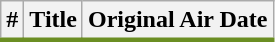<table class="wikitable plainrowheaders" style="background: White;">
<tr style="border-bottom: 3px solid #6B8E23;">
<th>#</th>
<th>Title</th>
<th>Original Air Date<br>















</th>
</tr>
</table>
